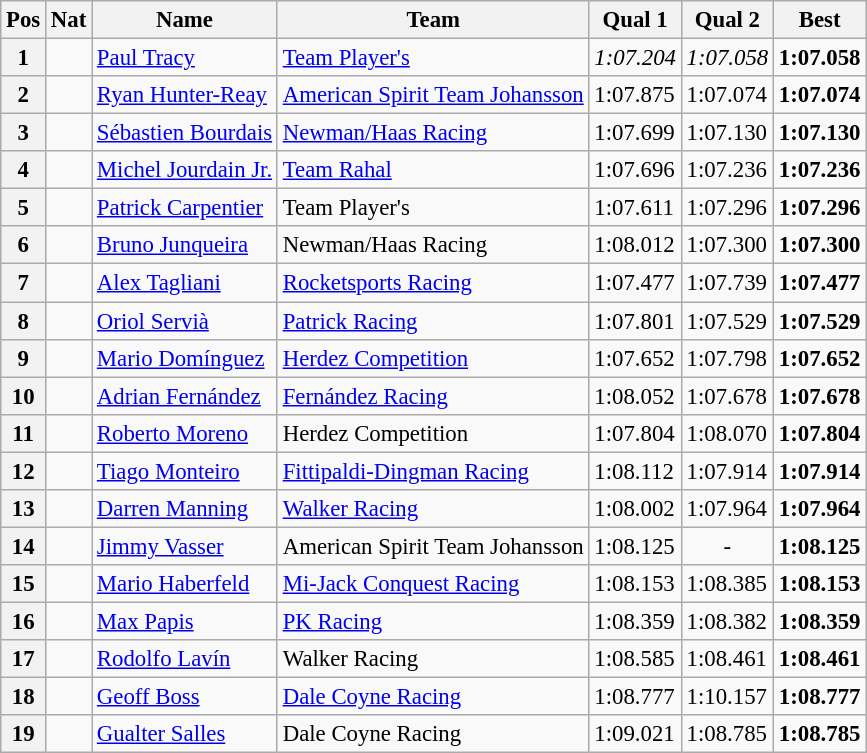<table class="wikitable" style="font-size: 95%;">
<tr>
<th>Pos</th>
<th>Nat</th>
<th>Name</th>
<th>Team</th>
<th>Qual 1</th>
<th>Qual 2</th>
<th>Best</th>
</tr>
<tr>
<th>1</th>
<td></td>
<td><a href='#'>Paul Tracy</a></td>
<td><a href='#'>Team Player's</a></td>
<td><em>1:07.204</em></td>
<td><em>1:07.058</em></td>
<td><strong>1:07.058</strong></td>
</tr>
<tr>
<th>2</th>
<td></td>
<td><a href='#'>Ryan Hunter-Reay</a></td>
<td><a href='#'>American Spirit Team Johansson</a></td>
<td>1:07.875</td>
<td>1:07.074</td>
<td><strong>1:07.074</strong></td>
</tr>
<tr>
<th>3</th>
<td></td>
<td><a href='#'>Sébastien Bourdais</a></td>
<td><a href='#'>Newman/Haas Racing</a></td>
<td>1:07.699</td>
<td>1:07.130</td>
<td><strong>1:07.130</strong></td>
</tr>
<tr>
<th>4</th>
<td></td>
<td><a href='#'>Michel Jourdain Jr.</a></td>
<td><a href='#'>Team Rahal</a></td>
<td>1:07.696</td>
<td>1:07.236</td>
<td><strong>1:07.236</strong></td>
</tr>
<tr>
<th>5</th>
<td></td>
<td><a href='#'>Patrick Carpentier</a></td>
<td>Team Player's</td>
<td>1:07.611</td>
<td>1:07.296</td>
<td><strong>1:07.296</strong></td>
</tr>
<tr>
<th>6</th>
<td></td>
<td><a href='#'>Bruno Junqueira</a></td>
<td>Newman/Haas Racing</td>
<td>1:08.012</td>
<td>1:07.300</td>
<td><strong>1:07.300</strong></td>
</tr>
<tr>
<th>7</th>
<td></td>
<td><a href='#'>Alex Tagliani</a></td>
<td><a href='#'>Rocketsports Racing</a></td>
<td>1:07.477</td>
<td>1:07.739</td>
<td><strong>1:07.477</strong></td>
</tr>
<tr>
<th>8</th>
<td></td>
<td><a href='#'>Oriol Servià</a></td>
<td><a href='#'>Patrick Racing</a></td>
<td>1:07.801</td>
<td>1:07.529</td>
<td><strong>1:07.529</strong></td>
</tr>
<tr>
<th>9</th>
<td></td>
<td><a href='#'>Mario Domínguez</a></td>
<td><a href='#'>Herdez Competition</a></td>
<td>1:07.652</td>
<td>1:07.798</td>
<td><strong>1:07.652</strong></td>
</tr>
<tr>
<th>10</th>
<td></td>
<td><a href='#'>Adrian Fernández</a></td>
<td><a href='#'>Fernández Racing</a></td>
<td>1:08.052</td>
<td>1:07.678</td>
<td><strong>1:07.678</strong></td>
</tr>
<tr>
<th>11</th>
<td></td>
<td><a href='#'>Roberto Moreno</a></td>
<td>Herdez Competition</td>
<td>1:07.804</td>
<td>1:08.070</td>
<td><strong>1:07.804</strong></td>
</tr>
<tr>
<th>12</th>
<td></td>
<td><a href='#'>Tiago Monteiro</a></td>
<td><a href='#'>Fittipaldi-Dingman Racing</a></td>
<td>1:08.112</td>
<td>1:07.914</td>
<td><strong>1:07.914</strong></td>
</tr>
<tr>
<th>13</th>
<td></td>
<td><a href='#'>Darren Manning</a></td>
<td><a href='#'>Walker Racing</a></td>
<td>1:08.002</td>
<td>1:07.964</td>
<td><strong>1:07.964</strong></td>
</tr>
<tr>
<th>14</th>
<td></td>
<td><a href='#'>Jimmy Vasser</a></td>
<td>American Spirit Team Johansson</td>
<td>1:08.125</td>
<td align=center>-</td>
<td><strong>1:08.125</strong></td>
</tr>
<tr>
<th>15</th>
<td></td>
<td><a href='#'>Mario Haberfeld</a></td>
<td><a href='#'>Mi-Jack Conquest Racing</a></td>
<td>1:08.153</td>
<td>1:08.385</td>
<td><strong>1:08.153</strong></td>
</tr>
<tr>
<th>16</th>
<td></td>
<td><a href='#'>Max Papis</a></td>
<td><a href='#'>PK Racing</a></td>
<td>1:08.359</td>
<td>1:08.382</td>
<td><strong>1:08.359</strong></td>
</tr>
<tr>
<th>17</th>
<td></td>
<td><a href='#'>Rodolfo Lavín</a></td>
<td>Walker Racing</td>
<td>1:08.585</td>
<td>1:08.461</td>
<td><strong>1:08.461</strong></td>
</tr>
<tr>
<th>18</th>
<td></td>
<td><a href='#'>Geoff Boss</a></td>
<td><a href='#'>Dale Coyne Racing</a></td>
<td>1:08.777</td>
<td>1:10.157</td>
<td><strong>1:08.777</strong></td>
</tr>
<tr>
<th>19</th>
<td></td>
<td><a href='#'>Gualter Salles</a></td>
<td>Dale Coyne Racing</td>
<td>1:09.021</td>
<td>1:08.785</td>
<td><strong>1:08.785</strong></td>
</tr>
</table>
